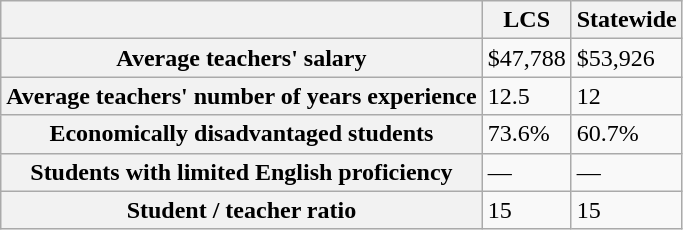<table class="wikitable">
<tr>
<th></th>
<th>LCS</th>
<th>Statewide</th>
</tr>
<tr>
<th>Average teachers' salary</th>
<td>$47,788</td>
<td>$53,926</td>
</tr>
<tr>
<th>Average teachers' number of years experience</th>
<td>12.5</td>
<td>12</td>
</tr>
<tr>
<th>Economically disadvantaged students</th>
<td>73.6%</td>
<td>60.7%</td>
</tr>
<tr>
<th>Students with limited English proficiency</th>
<td>—</td>
<td>—</td>
</tr>
<tr>
<th>Student / teacher ratio</th>
<td>15</td>
<td>15</td>
</tr>
</table>
